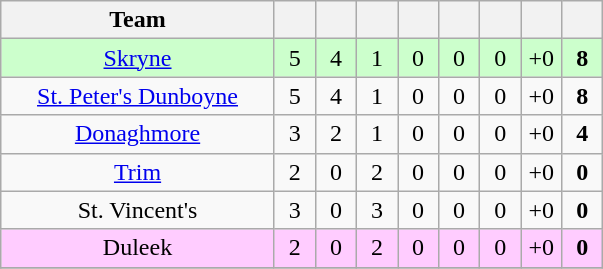<table class="wikitable" style="text-align:center">
<tr>
<th style="width:175px;">Team</th>
<th width="20"></th>
<th width="20"></th>
<th width="20"></th>
<th width="20"></th>
<th width="20"></th>
<th width="20"></th>
<th width="20"></th>
<th width="20"></th>
</tr>
<tr style="background:#cfc;">
<td><a href='#'>Skryne</a></td>
<td>5</td>
<td>4</td>
<td>1</td>
<td>0</td>
<td>0</td>
<td>0</td>
<td>+0</td>
<td><strong>8</strong></td>
</tr>
<tr>
<td><a href='#'>St. Peter's Dunboyne</a></td>
<td>5</td>
<td>4</td>
<td>1</td>
<td>0</td>
<td>0</td>
<td>0</td>
<td>+0</td>
<td><strong>8</strong></td>
</tr>
<tr>
<td><a href='#'>Donaghmore</a></td>
<td>3</td>
<td>2</td>
<td>1</td>
<td>0</td>
<td>0</td>
<td>0</td>
<td>+0</td>
<td><strong>4</strong></td>
</tr>
<tr>
<td><a href='#'>Trim</a></td>
<td>2</td>
<td>0</td>
<td>2</td>
<td>0</td>
<td>0</td>
<td>0</td>
<td>+0</td>
<td><strong>0</strong></td>
</tr>
<tr>
<td>St. Vincent's</td>
<td>3</td>
<td>0</td>
<td>3</td>
<td>0</td>
<td>0</td>
<td>0</td>
<td>+0</td>
<td><strong>0</strong></td>
</tr>
<tr style="background:#fcf;">
<td>Duleek</td>
<td>2</td>
<td>0</td>
<td>2</td>
<td>0</td>
<td>0</td>
<td>0</td>
<td>+0</td>
<td><strong>0</strong></td>
</tr>
<tr>
</tr>
</table>
